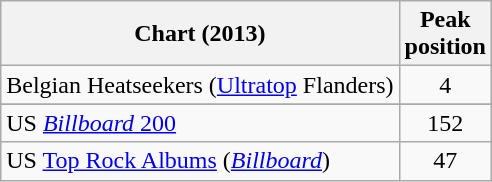<table class="wikitable sortable">
<tr>
<th>Chart (2013)</th>
<th>Peak<br>position</th>
</tr>
<tr>
<td>Belgian Heatseekers (<a href='#'>Ultratop</a> Flanders)</td>
<td align=center>4</td>
</tr>
<tr>
</tr>
<tr>
</tr>
<tr>
</tr>
<tr>
<td>US <a href='#'><em>Billboard</em> 200</a></td>
<td align=center>152</td>
</tr>
<tr>
<td>US <a href='#'>Top Rock Albums</a> (<em><a href='#'>Billboard</a></em>)</td>
<td align=center>47</td>
</tr>
</table>
